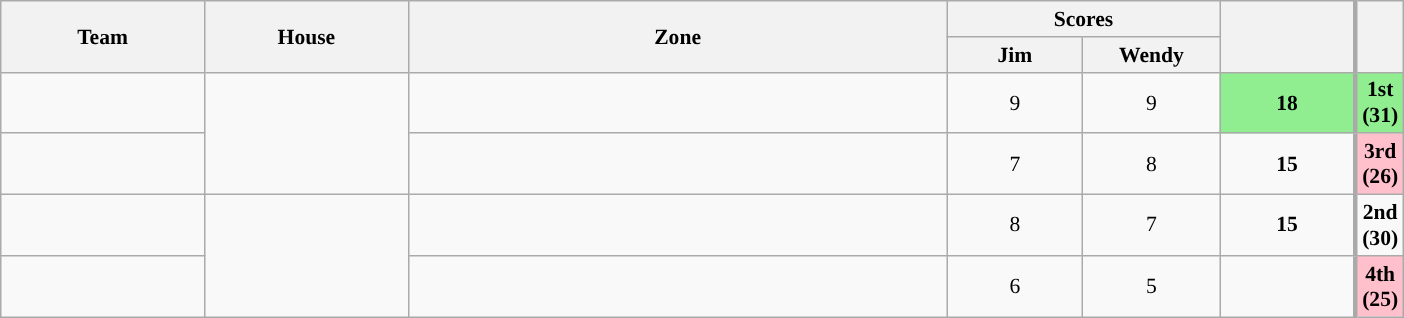<table class="wikitable plainrowheaders" style="text-align:center; font-size:90%; width:65em;">
<tr>
<th rowspan="2">Team</th>
<th rowspan="2">House</th>
<th rowspan="2" style="width:40%;">Zone</th>
<th colspan="2" style="width:30%;">Scores</th>
<th rowspan="2" style="width:15%;"></th>
<th rowspan="2" style="width:15%; border-left:3px solid #aaa;"></th>
</tr>
<tr>
<th style="width:10%;">Jim</th>
<th style="width:10%;">Wendy</th>
</tr>
<tr>
<td style="width:15%;"></td>
<td rowspan=2 style="width:15%;"><br></td>
<td></td>
<td>9</td>
<td>9</td>
<td style="background:lightgreen"><strong>18</strong></td>
<td style="border-left:3px solid #aaa;" bgcolor="lightgreen"><strong>1st (31)</strong></td>
</tr>
<tr>
<td style="width:15%;"></td>
<td></td>
<td>7</td>
<td>8</td>
<td><strong>15</strong></td>
<td style="border-left:3px solid #aaa;" bgcolor="pink"><strong>3rd (26)</strong></td>
</tr>
<tr>
<td style="width:15%;"></td>
<td rowspan=2 style="width:15%;"><br></td>
<td></td>
<td>8</td>
<td>7</td>
<td><strong>15</strong></td>
<td style="border-left:3px solid #aaa;"><strong>2nd (30)</strong></td>
</tr>
<tr>
<td style="width:15%;"></td>
<td></td>
<td>6</td>
<td>5</td>
<td></td>
<td style="border-left:3px solid #aaa;" bgcolor="pink"><strong>4th (25)</strong></td>
</tr>
</table>
